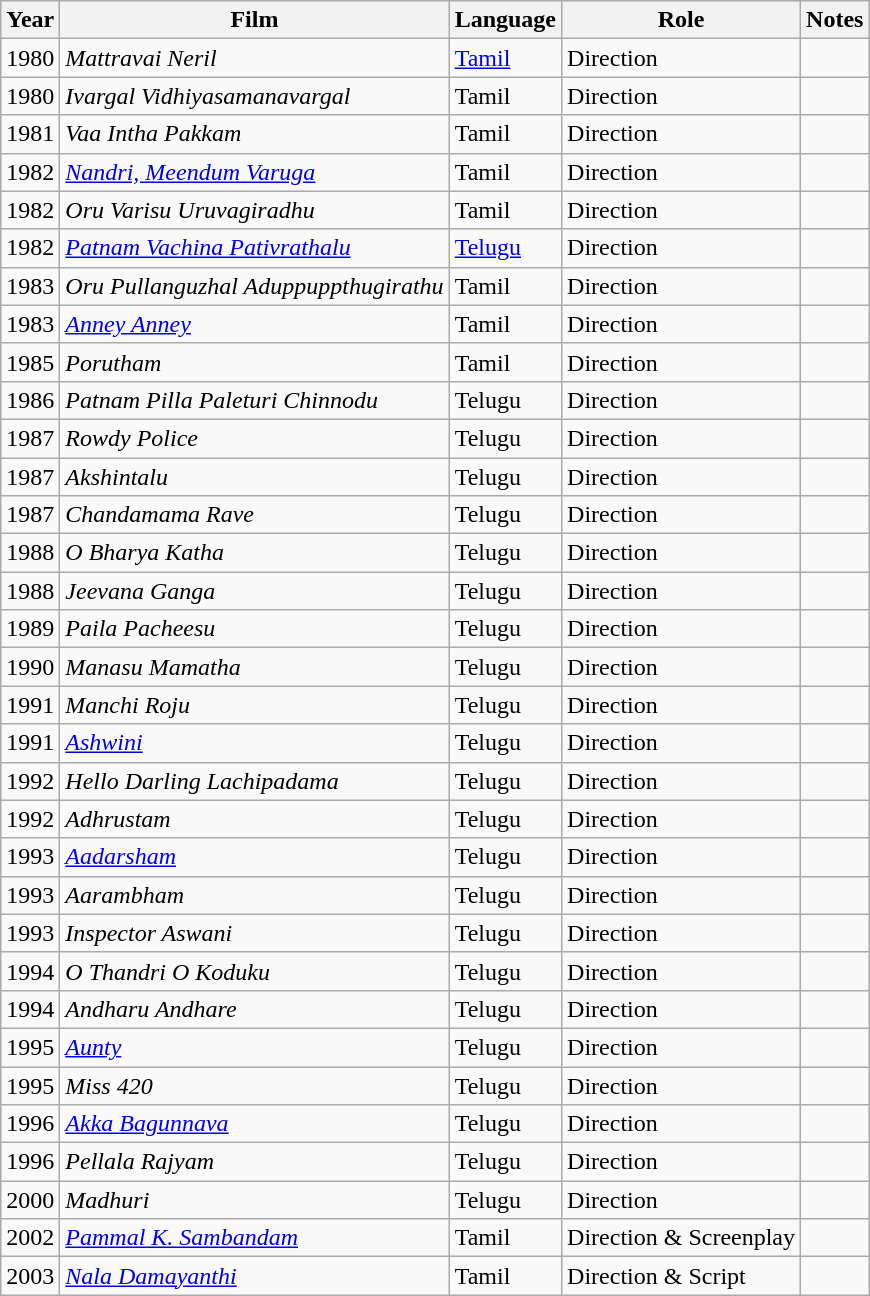<table class="wikitable sortable">
<tr>
<th>Year</th>
<th>Film</th>
<th>Language</th>
<th>Role</th>
<th>Notes</th>
</tr>
<tr>
<td>1980</td>
<td><em>Mattravai Neril</em></td>
<td><a href='#'>Tamil</a></td>
<td>Direction</td>
<td></td>
</tr>
<tr>
<td>1980</td>
<td><em>Ivargal Vidhiyasamanavargal</em></td>
<td>Tamil</td>
<td>Direction</td>
<td></td>
</tr>
<tr>
<td>1981</td>
<td><em>Vaa Intha Pakkam</em></td>
<td>Tamil</td>
<td>Direction</td>
<td></td>
</tr>
<tr>
<td>1982</td>
<td><em><a href='#'>Nandri, Meendum Varuga</a></em></td>
<td>Tamil</td>
<td>Direction</td>
<td></td>
</tr>
<tr>
<td>1982</td>
<td><em>Oru Varisu Uruvagiradhu</em></td>
<td>Tamil</td>
<td>Direction</td>
<td></td>
</tr>
<tr>
<td>1982</td>
<td><em><a href='#'>Patnam Vachina Pativrathalu</a></em></td>
<td><a href='#'>Telugu</a></td>
<td>Direction</td>
<td></td>
</tr>
<tr>
<td>1983</td>
<td><em>Oru Pullanguzhal Aduppuppthugirathu</em></td>
<td>Tamil</td>
<td>Direction</td>
<td></td>
</tr>
<tr>
<td>1983</td>
<td><em><a href='#'>Anney Anney</a></em></td>
<td>Tamil</td>
<td>Direction</td>
<td></td>
</tr>
<tr>
<td>1985</td>
<td><em>Porutham</em></td>
<td>Tamil</td>
<td>Direction</td>
<td></td>
</tr>
<tr>
<td>1986</td>
<td><em>Patnam Pilla Paleturi Chinnodu</em></td>
<td>Telugu</td>
<td>Direction</td>
<td></td>
</tr>
<tr>
<td>1987</td>
<td><em>Rowdy Police</em></td>
<td>Telugu</td>
<td>Direction</td>
<td></td>
</tr>
<tr>
<td>1987</td>
<td><em>Akshintalu</em></td>
<td>Telugu</td>
<td>Direction</td>
<td></td>
</tr>
<tr>
<td>1987</td>
<td><em>Chandamama Rave</em></td>
<td>Telugu</td>
<td>Direction</td>
<td></td>
</tr>
<tr>
<td>1988</td>
<td><em>O Bharya Katha</em></td>
<td>Telugu</td>
<td>Direction</td>
<td></td>
</tr>
<tr>
<td>1988</td>
<td><em>Jeevana Ganga</em></td>
<td>Telugu</td>
<td>Direction</td>
<td></td>
</tr>
<tr>
<td>1989</td>
<td><em>Paila Pacheesu</em></td>
<td>Telugu</td>
<td>Direction</td>
<td></td>
</tr>
<tr>
<td>1990</td>
<td><em>Manasu Mamatha</em></td>
<td>Telugu</td>
<td>Direction</td>
<td></td>
</tr>
<tr>
<td>1991</td>
<td><em>Manchi Roju</em></td>
<td>Telugu</td>
<td>Direction</td>
<td></td>
</tr>
<tr>
<td>1991</td>
<td><em><a href='#'>Ashwini</a></em></td>
<td>Telugu</td>
<td>Direction</td>
<td></td>
</tr>
<tr>
<td>1992</td>
<td><em>Hello Darling Lachipadama</em></td>
<td>Telugu</td>
<td>Direction</td>
<td></td>
</tr>
<tr>
<td>1992</td>
<td><em>Adhrustam</em></td>
<td>Telugu</td>
<td>Direction</td>
<td></td>
</tr>
<tr>
<td>1993</td>
<td><em><a href='#'>Aadarsham</a></em></td>
<td>Telugu</td>
<td>Direction</td>
<td></td>
</tr>
<tr>
<td>1993</td>
<td><em>Aarambham</em></td>
<td>Telugu</td>
<td>Direction</td>
<td></td>
</tr>
<tr>
<td>1993</td>
<td><em>Inspector Aswani</em></td>
<td>Telugu</td>
<td>Direction</td>
<td></td>
</tr>
<tr>
<td>1994</td>
<td><em>O Thandri O Koduku</em></td>
<td>Telugu</td>
<td>Direction</td>
<td></td>
</tr>
<tr>
<td>1994</td>
<td><em>Andharu Andhare</em></td>
<td>Telugu</td>
<td>Direction</td>
<td></td>
</tr>
<tr>
<td>1995</td>
<td><em><a href='#'>Aunty</a></em></td>
<td>Telugu</td>
<td>Direction</td>
<td></td>
</tr>
<tr>
<td>1995</td>
<td><em>Miss 420</em></td>
<td>Telugu</td>
<td>Direction</td>
<td></td>
</tr>
<tr>
<td>1996</td>
<td><em><a href='#'>Akka Bagunnava</a></em></td>
<td>Telugu</td>
<td>Direction</td>
<td></td>
</tr>
<tr>
<td>1996</td>
<td><em>Pellala Rajyam</em></td>
<td>Telugu</td>
<td>Direction</td>
<td></td>
</tr>
<tr>
<td>2000</td>
<td><em>Madhuri</em></td>
<td>Telugu</td>
<td>Direction</td>
<td></td>
</tr>
<tr>
<td>2002</td>
<td><em><a href='#'>Pammal K. Sambandam</a></em></td>
<td>Tamil</td>
<td>Direction & Screenplay</td>
<td></td>
</tr>
<tr>
<td>2003</td>
<td><em><a href='#'>Nala Damayanthi</a></em></td>
<td>Tamil</td>
<td>Direction & Script</td>
<td></td>
</tr>
</table>
